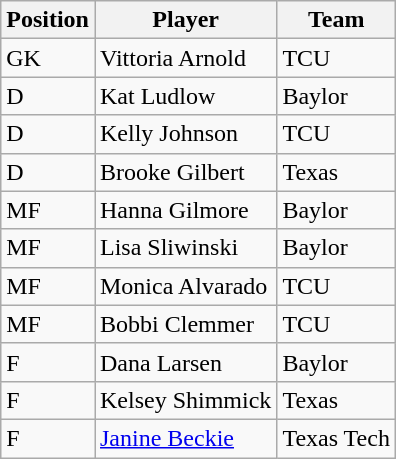<table class="wikitable">
<tr>
<th>Position</th>
<th>Player</th>
<th>Team</th>
</tr>
<tr>
<td>GK</td>
<td>Vittoria Arnold</td>
<td>TCU</td>
</tr>
<tr>
<td>D</td>
<td>Kat Ludlow</td>
<td>Baylor</td>
</tr>
<tr>
<td>D</td>
<td>Kelly Johnson</td>
<td>TCU</td>
</tr>
<tr>
<td>D</td>
<td>Brooke Gilbert</td>
<td>Texas</td>
</tr>
<tr>
<td>MF</td>
<td>Hanna Gilmore</td>
<td>Baylor</td>
</tr>
<tr>
<td>MF</td>
<td>Lisa Sliwinski</td>
<td>Baylor</td>
</tr>
<tr>
<td>MF</td>
<td>Monica Alvarado</td>
<td>TCU</td>
</tr>
<tr>
<td>MF</td>
<td>Bobbi Clemmer</td>
<td>TCU</td>
</tr>
<tr>
<td>F</td>
<td>Dana Larsen</td>
<td>Baylor</td>
</tr>
<tr>
<td>F</td>
<td>Kelsey Shimmick</td>
<td>Texas</td>
</tr>
<tr>
<td>F</td>
<td><a href='#'>Janine Beckie</a></td>
<td>Texas Tech</td>
</tr>
</table>
